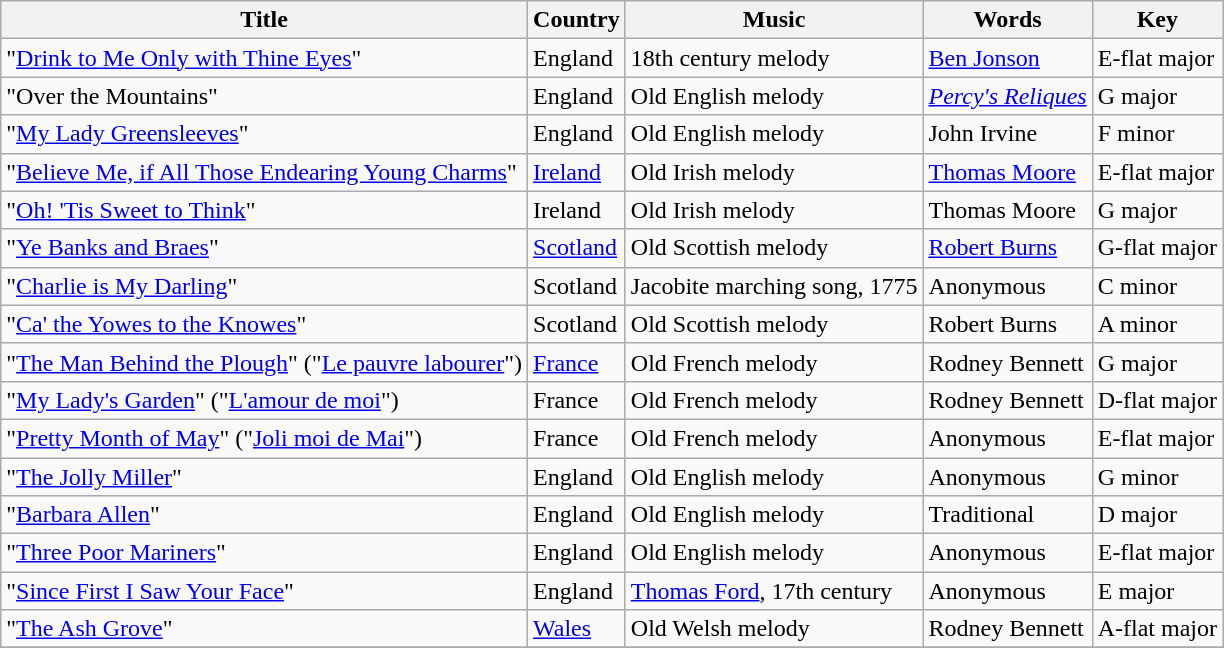<table class="wikitable" style="text-align: left">
<tr>
<th>Title</th>
<th>Country</th>
<th>Music</th>
<th>Words</th>
<th>Key</th>
</tr>
<tr>
<td>"<a href='#'>Drink to Me Only with Thine Eyes</a>"</td>
<td>England</td>
<td>18th century melody</td>
<td><a href='#'>Ben Jonson</a></td>
<td>E-flat major</td>
</tr>
<tr>
<td>"Over the Mountains"</td>
<td>England</td>
<td>Old English melody</td>
<td><em><a href='#'>Percy's Reliques</a></em></td>
<td>G major</td>
</tr>
<tr>
<td>"<a href='#'>My Lady Greensleeves</a>"</td>
<td>England</td>
<td>Old English melody</td>
<td>John Irvine</td>
<td>F minor</td>
</tr>
<tr>
<td>"<a href='#'>Believe Me, if All Those Endearing Young Charms</a>"</td>
<td><a href='#'>Ireland</a></td>
<td>Old Irish melody</td>
<td><a href='#'>Thomas Moore</a></td>
<td>E-flat major</td>
</tr>
<tr>
<td>"<a href='#'>Oh! 'Tis Sweet to Think</a>"</td>
<td>Ireland</td>
<td>Old Irish melody</td>
<td>Thomas Moore</td>
<td>G major</td>
</tr>
<tr>
<td>"<a href='#'>Ye Banks and Braes</a>"</td>
<td><a href='#'>Scotland</a></td>
<td>Old Scottish melody</td>
<td><a href='#'>Robert Burns</a></td>
<td>G-flat major</td>
</tr>
<tr>
<td>"<a href='#'>Charlie is My Darling</a>"</td>
<td>Scotland</td>
<td>Jacobite marching song, 1775</td>
<td>Anonymous</td>
<td>C minor</td>
</tr>
<tr>
<td>"<a href='#'>Ca' the Yowes to the Knowes</a>"</td>
<td>Scotland</td>
<td>Old Scottish melody</td>
<td>Robert Burns</td>
<td>A minor</td>
</tr>
<tr>
<td>"<a href='#'>The Man Behind the Plough</a>" ("<a href='#'>Le pauvre labourer</a>")</td>
<td><a href='#'>France</a></td>
<td>Old French melody</td>
<td>Rodney Bennett</td>
<td>G major</td>
</tr>
<tr>
<td>"<a href='#'>My Lady's Garden</a>" ("<a href='#'>L'amour de moi</a>")</td>
<td>France</td>
<td>Old French melody</td>
<td>Rodney Bennett</td>
<td>D-flat major</td>
</tr>
<tr>
<td>"<a href='#'>Pretty Month of May</a>" ("<a href='#'>Joli moi de Mai</a>")</td>
<td>France</td>
<td>Old French melody</td>
<td>Anonymous</td>
<td>E-flat major</td>
</tr>
<tr>
<td>"<a href='#'>The Jolly Miller</a>"</td>
<td>England</td>
<td>Old English melody</td>
<td>Anonymous</td>
<td>G minor</td>
</tr>
<tr>
<td>"<a href='#'>Barbara Allen</a>"</td>
<td>England</td>
<td>Old English melody</td>
<td>Traditional</td>
<td>D major</td>
</tr>
<tr>
<td>"<a href='#'>Three Poor Mariners</a>"</td>
<td>England</td>
<td>Old English melody</td>
<td>Anonymous</td>
<td>E-flat major</td>
</tr>
<tr>
<td>"<a href='#'>Since First I Saw Your Face</a>"</td>
<td>England</td>
<td><a href='#'>Thomas Ford</a>, 17th century</td>
<td>Anonymous</td>
<td>E major</td>
</tr>
<tr>
<td>"<a href='#'>The Ash Grove</a>"</td>
<td><a href='#'>Wales</a></td>
<td>Old Welsh melody</td>
<td>Rodney Bennett</td>
<td>A-flat major</td>
</tr>
<tr>
</tr>
</table>
